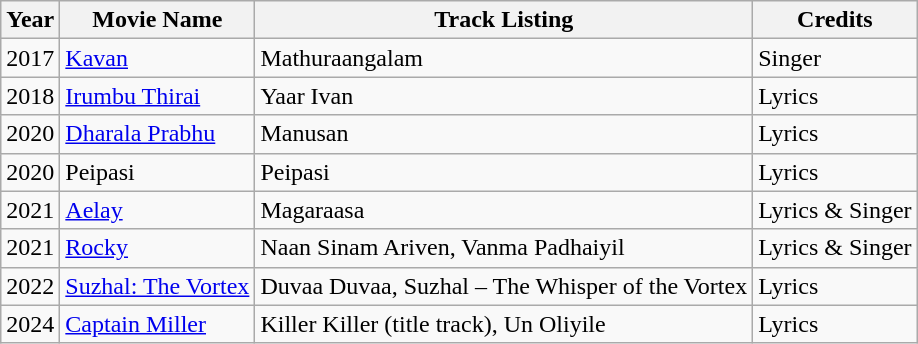<table class="wikitable sortable">
<tr>
<th>Year</th>
<th>Movie Name</th>
<th>Track Listing</th>
<th>Credits</th>
</tr>
<tr>
<td>2017</td>
<td><a href='#'> Kavan</a></td>
<td>Mathuraangalam</td>
<td>Singer</td>
</tr>
<tr>
<td>2018</td>
<td><a href='#'>Irumbu Thirai</a></td>
<td>Yaar Ivan</td>
<td>Lyrics</td>
</tr>
<tr>
<td>2020</td>
<td><a href='#'>Dharala Prabhu</a></td>
<td>Manusan</td>
<td>Lyrics</td>
</tr>
<tr>
<td>2020</td>
<td>Peipasi</td>
<td>Peipasi</td>
<td>Lyrics</td>
</tr>
<tr>
<td>2021</td>
<td><a href='#'>Aelay</a></td>
<td>Magaraasa</td>
<td>Lyrics & Singer</td>
</tr>
<tr>
<td>2021</td>
<td><a href='#'> Rocky</a></td>
<td>Naan Sinam Ariven, Vanma Padhaiyil</td>
<td>Lyrics & Singer</td>
</tr>
<tr>
<td>2022</td>
<td><a href='#'>Suzhal: The Vortex</a></td>
<td>Duvaa Duvaa, Suzhal – The Whisper of the Vortex</td>
<td>Lyrics</td>
</tr>
<tr>
<td>2024</td>
<td><a href='#'> Captain Miller</a></td>
<td>Killer Killer (title track), Un Oliyile</td>
<td>Lyrics</td>
</tr>
</table>
